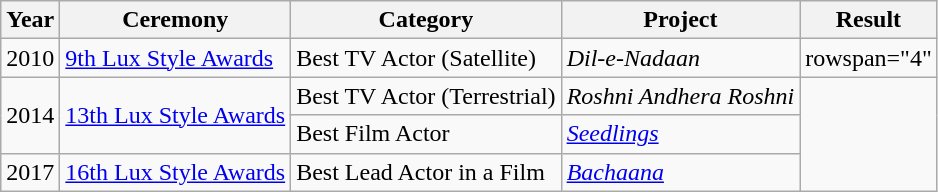<table class="wikitable style">
<tr>
<th>Year</th>
<th>Ceremony</th>
<th>Category</th>
<th>Project</th>
<th>Result</th>
</tr>
<tr>
<td>2010</td>
<td><a href='#'>9th Lux Style Awards</a></td>
<td>Best TV Actor (Satellite)</td>
<td><em>Dil-e-Nadaan</em></td>
<td>rowspan="4" </td>
</tr>
<tr>
<td rowspan="2">2014</td>
<td rowspan="2"><a href='#'>13th Lux Style Awards</a></td>
<td>Best TV Actor (Terrestrial)</td>
<td><em>Roshni Andhera Roshni</em></td>
</tr>
<tr>
<td>Best Film Actor</td>
<td><em><a href='#'>Seedlings</a></em></td>
</tr>
<tr>
<td>2017</td>
<td><a href='#'>16th Lux Style Awards</a></td>
<td>Best Lead Actor in a Film</td>
<td><em><a href='#'>Bachaana</a></em></td>
</tr>
</table>
